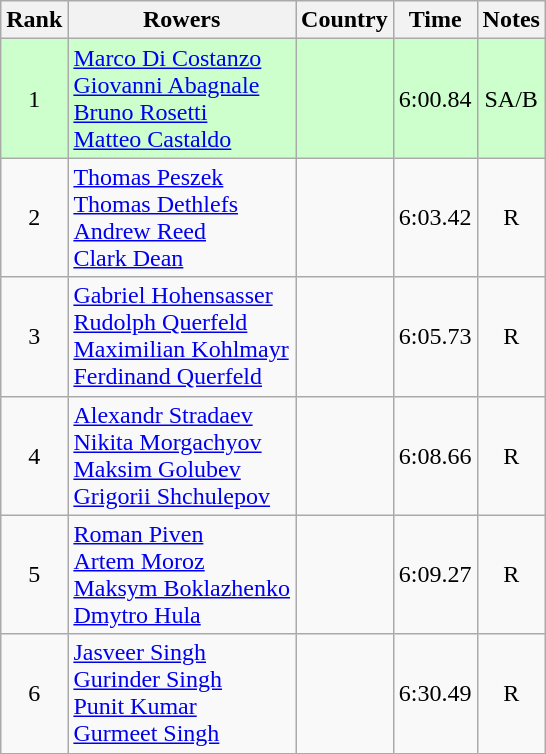<table class="wikitable" style="text-align:center">
<tr>
<th>Rank</th>
<th>Rowers</th>
<th>Country</th>
<th>Time</th>
<th>Notes</th>
</tr>
<tr bgcolor=ccffcc>
<td>1</td>
<td align="left"><a href='#'>Marco Di Costanzo</a><br><a href='#'>Giovanni Abagnale</a><br><a href='#'>Bruno Rosetti</a><br><a href='#'>Matteo Castaldo</a></td>
<td align="left"></td>
<td>6:00.84</td>
<td>SA/B</td>
</tr>
<tr>
<td>2</td>
<td align="left"><a href='#'>Thomas Peszek</a><br><a href='#'>Thomas Dethlefs</a><br><a href='#'>Andrew Reed</a><br><a href='#'>Clark Dean</a></td>
<td align="left"></td>
<td>6:03.42</td>
<td>R</td>
</tr>
<tr>
<td>3</td>
<td align="left"><a href='#'>Gabriel Hohensasser</a><br><a href='#'>Rudolph Querfeld</a><br><a href='#'>Maximilian Kohlmayr</a><br><a href='#'>Ferdinand Querfeld</a></td>
<td align="left"></td>
<td>6:05.73</td>
<td>R</td>
</tr>
<tr>
<td>4</td>
<td align="left"><a href='#'>Alexandr Stradaev</a><br><a href='#'>Nikita Morgachyov</a><br><a href='#'>Maksim Golubev</a><br><a href='#'>Grigorii Shchulepov</a></td>
<td align="left"></td>
<td>6:08.66</td>
<td>R</td>
</tr>
<tr>
<td>5</td>
<td align="left"><a href='#'>Roman Piven</a><br><a href='#'>Artem Moroz</a><br><a href='#'>Maksym Boklazhenko</a><br><a href='#'>Dmytro Hula</a></td>
<td align="left"></td>
<td>6:09.27</td>
<td>R</td>
</tr>
<tr>
<td>6</td>
<td align="left"><a href='#'>Jasveer Singh</a><br><a href='#'>Gurinder Singh</a><br><a href='#'>Punit Kumar</a><br><a href='#'>Gurmeet Singh</a></td>
<td align="left"></td>
<td>6:30.49</td>
<td>R</td>
</tr>
</table>
